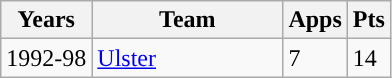<table class="wikitable" style="text-align:left;">
<tr>
<th>Years</th>
<th width=120px>Team</th>
<th>Apps</th>
<th>Pts</th>
</tr>
<tr>
<td>1992-98</td>
<td><a href='#'>Ulster</a></td>
<td>7</td>
<td>14</td>
</tr>
</table>
